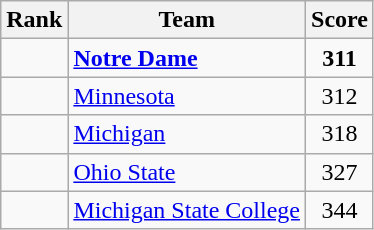<table class="wikitable sortable" style="text-align:center">
<tr>
<th dat-sort-type=number>Rank</th>
<th>Team</th>
<th>Score</th>
</tr>
<tr>
<td></td>
<td align=left><strong><a href='#'>Notre Dame</a></strong></td>
<td><strong>311</strong></td>
</tr>
<tr>
<td></td>
<td align=left><a href='#'>Minnesota</a></td>
<td>312</td>
</tr>
<tr>
<td></td>
<td align=left><a href='#'>Michigan</a></td>
<td>318</td>
</tr>
<tr>
<td></td>
<td align=left><a href='#'>Ohio State</a></td>
<td>327</td>
</tr>
<tr>
<td></td>
<td align=left><a href='#'>Michigan State College</a></td>
<td>344</td>
</tr>
</table>
